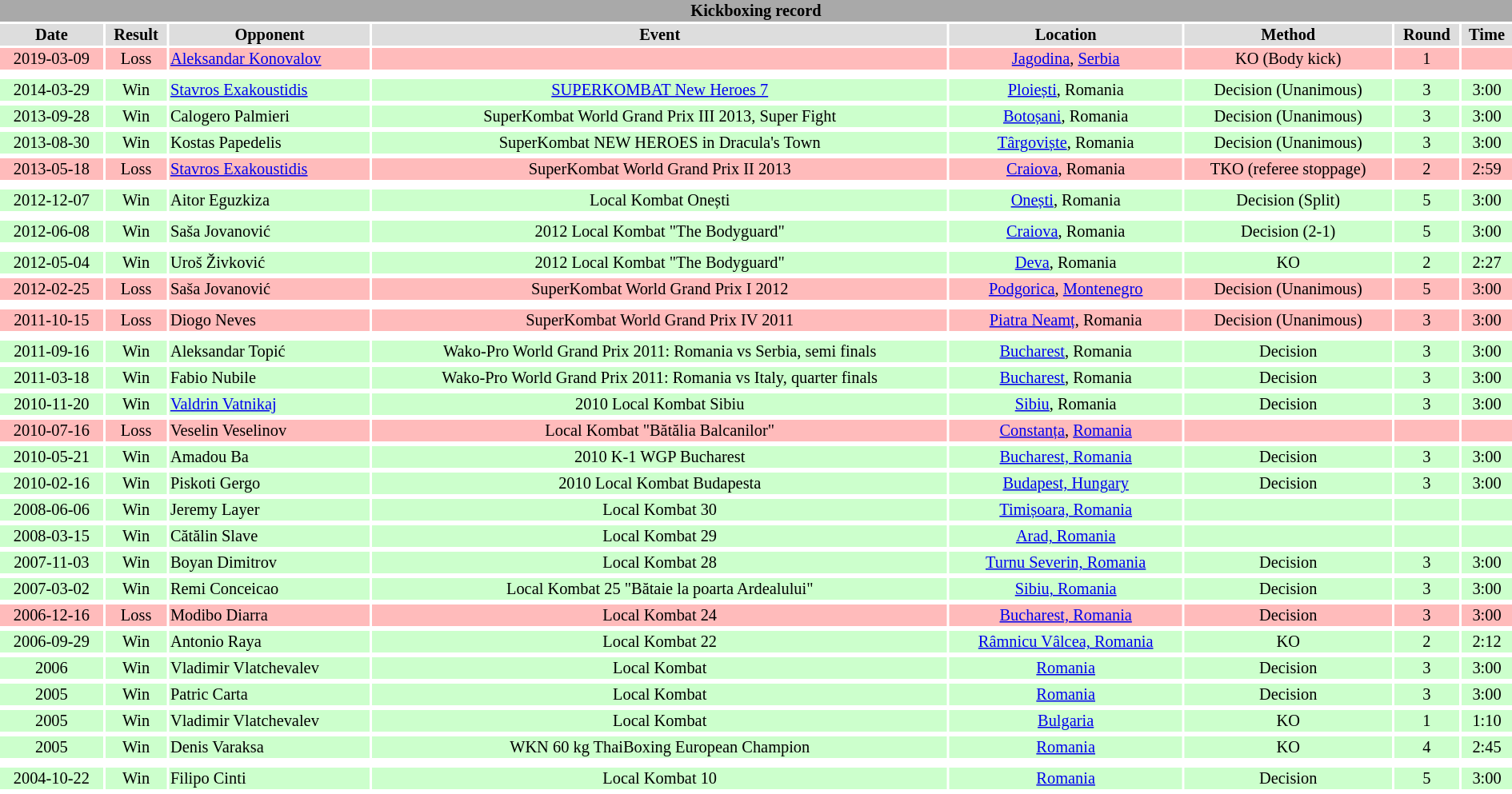<table class="toccolours" width=100% style="clear:both; margin:1.5em auto; font-size:85%; text-align:center;">
<tr>
<th colspan=8 style="background:#A9A9A9"><span>Kickboxing record</span></th>
</tr>
<tr bgcolor="#dddddd">
<th>Date</th>
<th>Result</th>
<th>Opponent</th>
<th>Event</th>
<th>Location</th>
<th>Method</th>
<th>Round</th>
<th>Time</th>
</tr>
<tr style="background:#fbb;">
<td>2019-03-09</td>
<td>Loss</td>
<td align=left> <a href='#'>Aleksandar Konovalov</a></td>
<td></td>
<td><a href='#'>Jagodina</a>, <a href='#'>Serbia</a></td>
<td>KO (Body kick)</td>
<td>1</td>
<td></td>
</tr>
<tr>
<th style=background:white colspan=9></th>
</tr>
<tr>
</tr>
<tr bgcolor="#CCFFCC">
<td>2014-03-29</td>
<td>Win</td>
<td align=left> <a href='#'>Stavros Exakoustidis</a></td>
<td><a href='#'>SUPERKOMBAT New Heroes 7</a></td>
<td><a href='#'>Ploiești</a>, Romania</td>
<td>Decision (Unanimous)</td>
<td>3</td>
<td>3:00</td>
</tr>
<tr>
</tr>
<tr bgcolor="#CCFFCC">
<td>2013-09-28</td>
<td>Win</td>
<td align=left> Calogero Palmieri</td>
<td>SuperKombat World Grand Prix III 2013, Super Fight</td>
<td><a href='#'>Botoșani</a>, Romania</td>
<td>Decision (Unanimous)</td>
<td>3</td>
<td>3:00</td>
</tr>
<tr>
</tr>
<tr bgcolor="#CCFFCC">
<td>2013-08-30</td>
<td>Win</td>
<td align=left> Kostas Papedelis</td>
<td>SuperKombat NEW HEROES in Dracula's Town</td>
<td><a href='#'>Târgoviște</a>, Romania</td>
<td>Decision (Unanimous)</td>
<td>3</td>
<td>3:00</td>
</tr>
<tr>
</tr>
<tr bgcolor="#FFBBBB">
<td>2013-05-18</td>
<td>Loss</td>
<td align=left> <a href='#'>Stavros Exakoustidis</a></td>
<td>SuperKombat World Grand Prix II 2013</td>
<td><a href='#'>Craiova</a>, Romania</td>
<td>TKO (referee stoppage)</td>
<td>2</td>
<td>2:59</td>
</tr>
<tr>
<th style=background:white colspan=9></th>
</tr>
<tr>
</tr>
<tr bgcolor="#CCFFCC">
<td>2012-12-07</td>
<td>Win</td>
<td align=left> Aitor Eguzkiza</td>
<td>Local Kombat Onești</td>
<td><a href='#'>Onești</a>, Romania</td>
<td>Decision (Split)</td>
<td>5</td>
<td>3:00</td>
</tr>
<tr>
<th style=background:white colspan=9></th>
</tr>
<tr>
</tr>
<tr bgcolor="#CCFFCC">
<td>2012-06-08</td>
<td>Win</td>
<td align=left> Saša Jovanović</td>
<td>2012 Local Kombat "The Bodyguard"</td>
<td><a href='#'>Craiova</a>, Romania</td>
<td>Decision (2-1)</td>
<td>5</td>
<td>3:00</td>
</tr>
<tr>
<th style=background:white colspan=9></th>
</tr>
<tr>
</tr>
<tr bgcolor="#CCFFCC">
<td>2012-05-04</td>
<td>Win</td>
<td align=left> Uroš Živković</td>
<td>2012 Local Kombat "The Bodyguard"</td>
<td><a href='#'>Deva</a>, Romania</td>
<td>KO</td>
<td>2</td>
<td>2:27</td>
</tr>
<tr>
</tr>
<tr bgcolor="#FFBBBB">
<td>2012-02-25</td>
<td>Loss</td>
<td align=left> Saša Jovanović</td>
<td>SuperKombat World Grand Prix I 2012</td>
<td><a href='#'>Podgorica</a>, <a href='#'>Montenegro</a></td>
<td>Decision (Unanimous)</td>
<td>5</td>
<td>3:00</td>
</tr>
<tr>
<th style=background:white colspan=9></th>
</tr>
<tr>
</tr>
<tr bgcolor="#FFBBBB">
<td>2011-10-15</td>
<td>Loss</td>
<td align=left> Diogo Neves</td>
<td>SuperKombat World Grand Prix IV 2011</td>
<td><a href='#'>Piatra Neamț</a>, Romania</td>
<td>Decision (Unanimous)</td>
<td>3</td>
<td>3:00</td>
</tr>
<tr>
<th style=background:white colspan=9></th>
</tr>
<tr>
</tr>
<tr bgcolor="#CCFFCC">
<td>2011-09-16</td>
<td>Win</td>
<td align=left> Aleksandar Topić</td>
<td>Wako-Pro World Grand Prix 2011: Romania vs Serbia, semi finals</td>
<td><a href='#'>Bucharest</a>, Romania</td>
<td>Decision</td>
<td>3</td>
<td>3:00</td>
</tr>
<tr>
</tr>
<tr bgcolor="#CCFFCC">
<td>2011-03-18</td>
<td>Win</td>
<td align=left> Fabio Nubile</td>
<td>Wako-Pro World Grand Prix 2011: Romania vs Italy, quarter finals</td>
<td><a href='#'>Bucharest</a>, Romania</td>
<td>Decision</td>
<td>3</td>
<td>3:00</td>
</tr>
<tr>
</tr>
<tr bgcolor="#CCFFCC">
<td>2010-11-20</td>
<td>Win</td>
<td align=left> <a href='#'>Valdrin Vatnikaj</a></td>
<td>2010 Local Kombat Sibiu</td>
<td><a href='#'>Sibiu</a>, Romania</td>
<td>Decision</td>
<td>3</td>
<td>3:00</td>
</tr>
<tr>
</tr>
<tr bgcolor="#FFBBBB">
<td>2010-07-16</td>
<td>Loss</td>
<td align=left> Veselin Veselinov</td>
<td>Local Kombat "Bătălia Balcanilor"</td>
<td><a href='#'>Constanța</a>, <a href='#'>Romania</a></td>
<td></td>
<td></td>
<td></td>
</tr>
<tr>
</tr>
<tr bgcolor="#CCFFCC">
<td>2010-05-21</td>
<td>Win</td>
<td align=left> Amadou Ba</td>
<td>2010 K-1 WGP Bucharest</td>
<td><a href='#'>Bucharest, Romania</a></td>
<td>Decision</td>
<td>3</td>
<td>3:00</td>
</tr>
<tr>
</tr>
<tr bgcolor="#CCFFCC">
<td>2010-02-16</td>
<td>Win</td>
<td align=left> Piskoti Gergo</td>
<td>2010 Local Kombat Budapesta</td>
<td><a href='#'>Budapest, Hungary</a></td>
<td>Decision</td>
<td>3</td>
<td>3:00</td>
</tr>
<tr>
</tr>
<tr bgcolor="#CCFFCC">
<td>2008-06-06</td>
<td>Win</td>
<td align=left> Jeremy Layer</td>
<td>Local Kombat 30</td>
<td><a href='#'>Timișoara, Romania</a></td>
<td></td>
<td></td>
<td></td>
</tr>
<tr>
</tr>
<tr bgcolor="#CCFFCC">
<td>2008-03-15</td>
<td>Win</td>
<td align=left> Cătălin Slave</td>
<td>Local Kombat 29</td>
<td><a href='#'>Arad, Romania</a></td>
<td></td>
<td></td>
<td></td>
</tr>
<tr>
</tr>
<tr bgcolor="#CCFFCC">
<td>2007-11-03</td>
<td>Win</td>
<td align=left> Boyan Dimitrov</td>
<td>Local Kombat 28</td>
<td><a href='#'>Turnu Severin, Romania</a></td>
<td>Decision</td>
<td>3</td>
<td>3:00</td>
</tr>
<tr>
</tr>
<tr bgcolor="#CCFFCC">
<td>2007-03-02</td>
<td>Win</td>
<td align=left> Remi Conceicao</td>
<td>Local Kombat 25 "Bătaie la poarta Ardealului"</td>
<td><a href='#'>Sibiu, Romania</a></td>
<td>Decision</td>
<td>3</td>
<td>3:00</td>
</tr>
<tr>
</tr>
<tr bgcolor="#FFBBBB">
<td>2006-12-16</td>
<td>Loss</td>
<td align=left> Modibo Diarra</td>
<td>Local Kombat 24</td>
<td><a href='#'>Bucharest, Romania</a></td>
<td>Decision</td>
<td>3</td>
<td>3:00</td>
</tr>
<tr>
</tr>
<tr bgcolor="#CCFFCC">
<td>2006-09-29</td>
<td>Win</td>
<td align=left> Antonio Raya</td>
<td>Local Kombat 22</td>
<td><a href='#'>Râmnicu Vâlcea, Romania</a></td>
<td>KO</td>
<td>2</td>
<td>2:12</td>
</tr>
<tr>
</tr>
<tr bgcolor="#CCFFCC">
<td>2006</td>
<td>Win</td>
<td align=left> Vladimir Vlatchevalev</td>
<td>Local Kombat</td>
<td><a href='#'>Romania</a></td>
<td>Decision</td>
<td>3</td>
<td>3:00</td>
</tr>
<tr>
</tr>
<tr bgcolor="#CCFFCC">
<td>2005</td>
<td>Win</td>
<td align=left> Patric Carta</td>
<td>Local Kombat</td>
<td><a href='#'>Romania</a></td>
<td>Decision</td>
<td>3</td>
<td>3:00</td>
</tr>
<tr>
</tr>
<tr bgcolor="#CCFFCC">
<td>2005</td>
<td>Win</td>
<td align=left> Vladimir Vlatchevalev</td>
<td>Local Kombat</td>
<td><a href='#'>Bulgaria</a></td>
<td>KO</td>
<td>1</td>
<td>1:10</td>
</tr>
<tr>
</tr>
<tr bgcolor="#CCFFCC">
<td>2005</td>
<td>Win</td>
<td align=left> Denis Varaksa</td>
<td>WKN 60 kg ThaiBoxing European Champion</td>
<td><a href='#'>Romania</a></td>
<td>KO</td>
<td>4</td>
<td>2:45</td>
</tr>
<tr>
<th style=background:white colspan=9></th>
</tr>
<tr>
</tr>
<tr bgcolor="#CCFFCC">
<td>2004-10-22</td>
<td>Win</td>
<td align=left> Filipo Cinti</td>
<td>Local Kombat 10</td>
<td><a href='#'>Romania</a></td>
<td>Decision</td>
<td>5</td>
<td>3:00</td>
</tr>
<tr>
<th style=background:white colspan=9></th>
</tr>
<tr>
</tr>
</table>
